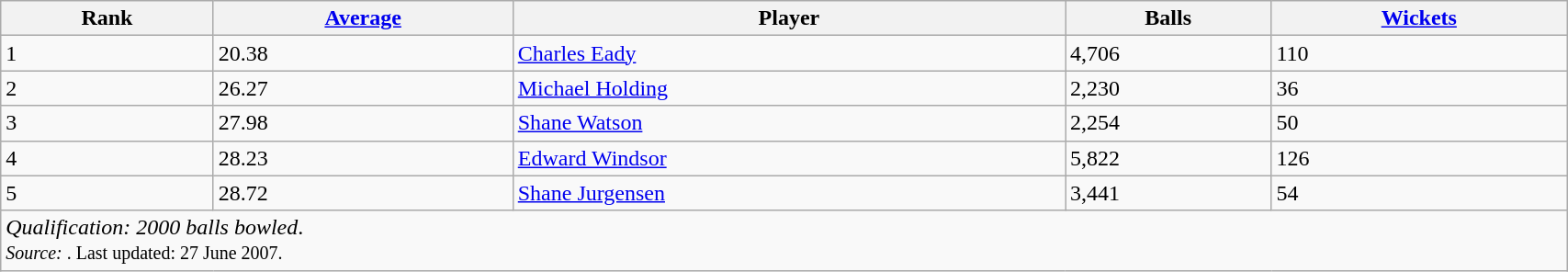<table class="wikitable" style="width:90%;">
<tr>
<th>Rank</th>
<th><a href='#'>Average</a></th>
<th>Player</th>
<th>Balls</th>
<th><a href='#'>Wickets</a></th>
</tr>
<tr>
<td>1</td>
<td>20.38</td>
<td><a href='#'>Charles Eady</a></td>
<td>4,706</td>
<td>110</td>
</tr>
<tr>
<td>2</td>
<td>26.27</td>
<td><a href='#'>Michael Holding</a></td>
<td>2,230</td>
<td>36</td>
</tr>
<tr>
<td>3</td>
<td>27.98</td>
<td><a href='#'>Shane Watson</a></td>
<td>2,254</td>
<td>50</td>
</tr>
<tr>
<td>4</td>
<td>28.23</td>
<td><a href='#'>Edward Windsor</a></td>
<td>5,822</td>
<td>126</td>
</tr>
<tr>
<td>5</td>
<td>28.72</td>
<td><a href='#'>Shane Jurgensen</a></td>
<td>3,441</td>
<td>54</td>
</tr>
<tr>
<td colspan=5><em>Qualification: 2000 balls bowled</em>.<br><small><em>Source: </em>. Last updated: 27 June 2007.</small></td>
</tr>
</table>
